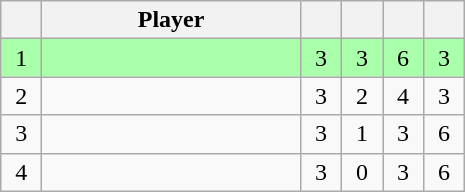<table class="wikitable" style="text-align: center;">
<tr>
<th width=20></th>
<th width=165>Player</th>
<th width=20></th>
<th width=20></th>
<th width=20></th>
<th width=20></th>
</tr>
<tr style="background:#aaffaa;">
<td>1</td>
<td style="text-align:left;"></td>
<td>3</td>
<td>3</td>
<td>6</td>
<td>3</td>
</tr>
<tr>
<td>2</td>
<td style="text-align:left;"></td>
<td>3</td>
<td>2</td>
<td>4</td>
<td>3</td>
</tr>
<tr>
<td>3</td>
<td style="text-align:left;"></td>
<td>3</td>
<td>1</td>
<td>3</td>
<td>6</td>
</tr>
<tr>
<td>4</td>
<td style="text-align:left;"></td>
<td>3</td>
<td>0</td>
<td>3</td>
<td>6</td>
</tr>
</table>
